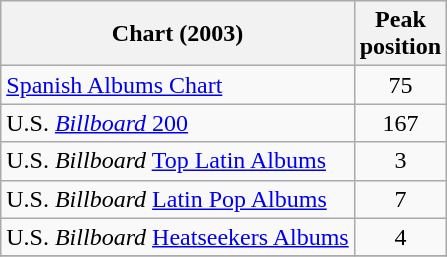<table class="wikitable">
<tr>
<th align="left">Chart (2003)</th>
<th align="left">Peak<br>position</th>
</tr>
<tr>
<td align="left"><a href='#'>Spanish Albums Chart</a></td>
<td align="center">75</td>
</tr>
<tr>
<td align="left">U.S. <a href='#'><em>Billboard</em> 200</a></td>
<td align="center">167</td>
</tr>
<tr>
<td align="left">U.S. <em>Billboard</em> <a href='#'>Top Latin Albums</a></td>
<td align="center">3</td>
</tr>
<tr>
<td align="left">U.S. <em>Billboard</em> <a href='#'>Latin Pop Albums</a></td>
<td align="center">7</td>
</tr>
<tr>
<td align="left">U.S. <em>Billboard</em> <a href='#'>Heatseekers Albums</a></td>
<td align="center">4</td>
</tr>
<tr>
</tr>
</table>
